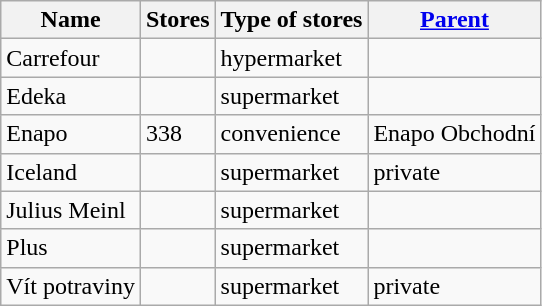<table class="wikitable sortable">
<tr>
<th>Name</th>
<th data-sort-type="number">Stores</th>
<th>Type of stores</th>
<th><a href='#'>Parent</a></th>
</tr>
<tr>
<td>Carrefour</td>
<td></td>
<td>hypermarket</td>
<td></td>
</tr>
<tr>
<td>Edeka</td>
<td></td>
<td>supermarket</td>
<td></td>
</tr>
<tr>
<td>Enapo</td>
<td>338</td>
<td>convenience</td>
<td>Enapo Obchodní</td>
</tr>
<tr>
<td>Iceland</td>
<td></td>
<td>supermarket</td>
<td>private</td>
</tr>
<tr>
<td>Julius Meinl</td>
<td></td>
<td>supermarket</td>
<td></td>
</tr>
<tr>
<td>Plus</td>
<td></td>
<td>supermarket</td>
<td></td>
</tr>
<tr>
<td>Vít potraviny</td>
<td></td>
<td>supermarket</td>
<td>private</td>
</tr>
</table>
